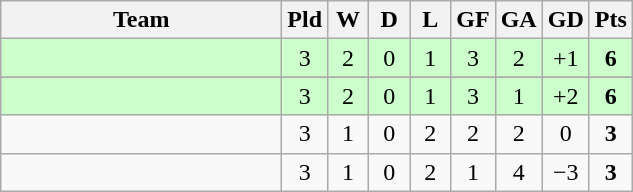<table class="wikitable" style="text-align:center;">
<tr>
<th width=180>Team</th>
<th width=20>Pld</th>
<th width=20>W</th>
<th width=20>D</th>
<th width=20>L</th>
<th width=20>GF</th>
<th width=20>GA</th>
<th width=20>GD</th>
<th width=20>Pts</th>
</tr>
<tr align=center style="background:#ccffcc;">
<td style="text-align:left;"></td>
<td>3</td>
<td>2</td>
<td>0</td>
<td>1</td>
<td>3</td>
<td>2</td>
<td>+1</td>
<td><strong>6</strong></td>
</tr>
<tr align=center>
</tr>
<tr align=center style="background:#ccffcc;">
<td style="text-align:left;"></td>
<td>3</td>
<td>2</td>
<td>0</td>
<td>1</td>
<td>3</td>
<td>1</td>
<td>+2</td>
<td><strong>6</strong></td>
</tr>
<tr align=center>
<td style="text-align:left;"></td>
<td>3</td>
<td>1</td>
<td>0</td>
<td>2</td>
<td>2</td>
<td>2</td>
<td>0</td>
<td><strong>3</strong></td>
</tr>
<tr align=center>
<td style="text-align:left;"></td>
<td>3</td>
<td>1</td>
<td>0</td>
<td>2</td>
<td>1</td>
<td>4</td>
<td>−3</td>
<td><strong>3</strong></td>
</tr>
</table>
